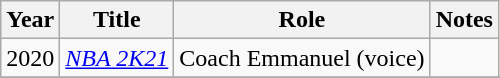<table class="wikitable sortable">
<tr>
<th>Year</th>
<th>Title</th>
<th>Role</th>
<th>Notes</th>
</tr>
<tr>
<td>2020</td>
<td><em><a href='#'>NBA 2K21</a></em></td>
<td>Coach Emmanuel (voice)</td>
<td></td>
</tr>
<tr>
</tr>
</table>
